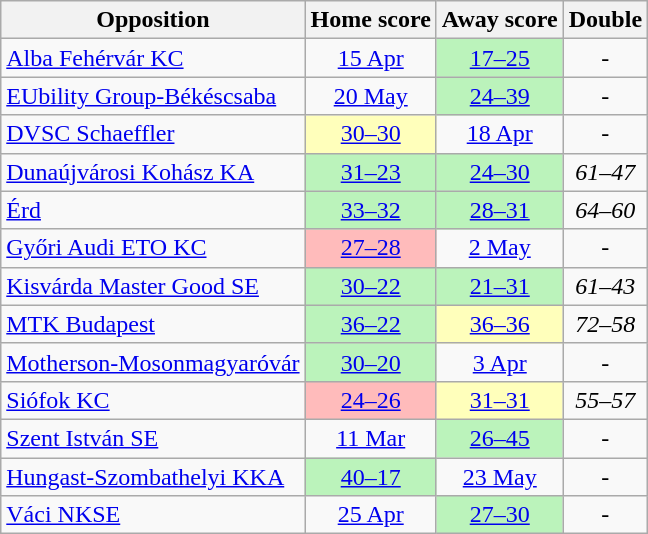<table class="wikitable" style="text-align: center;">
<tr>
<th>Opposition</th>
<th>Home score</th>
<th>Away score</th>
<th>Double</th>
</tr>
<tr>
<td align="left"><a href='#'>Alba Fehérvár KC</a></td>
<td><a href='#'>15 Apr</a></td>
<td bgcolor=#BBF3BB><a href='#'>17–25</a></td>
<td><em> -</em></td>
</tr>
<tr>
<td align="left"><a href='#'>EUbility Group-Békéscsaba</a></td>
<td><a href='#'>20 May</a></td>
<td bgcolor=#BBF3BB><a href='#'>24–39</a></td>
<td><em> -</em></td>
</tr>
<tr>
<td align="left"><a href='#'>DVSC Schaeffler</a></td>
<td bgcolor=#FFFFBB><a href='#'>30–30</a></td>
<td><a href='#'>18 Apr</a></td>
<td><em> -</em></td>
</tr>
<tr>
<td align="left"><a href='#'>Dunaújvárosi Kohász KA</a></td>
<td bgcolor=#BBF3BB><a href='#'>31–23</a></td>
<td bgcolor=#BBF3BB><a href='#'>24–30</a></td>
<td><em>61–47</em></td>
</tr>
<tr>
<td align="left"><a href='#'>Érd</a></td>
<td bgcolor=#BBF3BB><a href='#'>33–32</a></td>
<td bgcolor=#BBF3BB><a href='#'>28–31</a></td>
<td><em>64–60</em></td>
</tr>
<tr>
<td align="left"><a href='#'>Győri Audi ETO KC</a></td>
<td bgcolor=#FFBBBB><a href='#'>27–28</a></td>
<td><a href='#'>2 May</a></td>
<td><em> -</em></td>
</tr>
<tr>
<td align="left"><a href='#'>Kisvárda Master Good SE</a></td>
<td bgcolor=#BBF3BB><a href='#'>30–22</a></td>
<td bgcolor=#BBF3BB><a href='#'>21–31</a></td>
<td><em>61–43</em></td>
</tr>
<tr>
<td align="left"><a href='#'>MTK Budapest</a></td>
<td bgcolor=#BBF3BB><a href='#'>36–22</a></td>
<td bgcolor=#FFFFBB><a href='#'>36–36</a></td>
<td><em>72–58</em></td>
</tr>
<tr>
<td align="left"><a href='#'>Motherson-Mosonmagyaróvár</a></td>
<td bgcolor=#BBF3BB><a href='#'>30–20</a></td>
<td><a href='#'>3 Apr</a></td>
<td><em> -</em></td>
</tr>
<tr>
<td align="left"><a href='#'>Siófok KC</a></td>
<td bgcolor=#FFBBBB><a href='#'>24–26</a></td>
<td bgcolor=#FFFFBB><a href='#'>31–31</a></td>
<td><em>55–57</em></td>
</tr>
<tr>
<td align="left"><a href='#'>Szent István SE</a></td>
<td><a href='#'>11 Mar</a></td>
<td bgcolor=#BBF3BB><a href='#'>26–45</a></td>
<td><em> -</em></td>
</tr>
<tr>
<td align="left"><a href='#'>Hungast-Szombathelyi KKA</a></td>
<td bgcolor=#BBF3BB><a href='#'>40–17</a></td>
<td><a href='#'>23 May</a></td>
<td><em> -</em></td>
</tr>
<tr>
<td align="left"><a href='#'>Váci NKSE</a></td>
<td><a href='#'>25 Apr</a></td>
<td bgcolor=#BBF3BB><a href='#'>27–30</a></td>
<td><em> -</em></td>
</tr>
</table>
